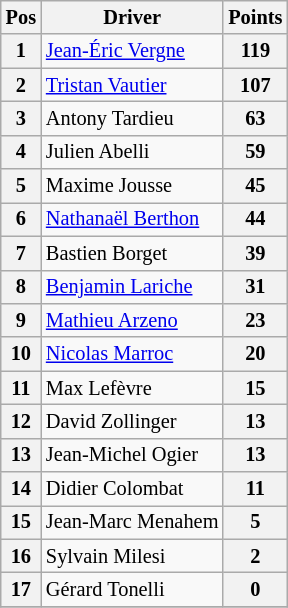<table class="wikitable" style="font-size:85%">
<tr>
<th>Pos</th>
<th>Driver</th>
<th>Points</th>
</tr>
<tr>
<th>1</th>
<td> <a href='#'>Jean-Éric Vergne</a></td>
<th>119</th>
</tr>
<tr>
<th>2</th>
<td> <a href='#'>Tristan Vautier</a></td>
<th>107</th>
</tr>
<tr>
<th>3</th>
<td> Antony Tardieu</td>
<th>63</th>
</tr>
<tr>
<th>4</th>
<td> Julien Abelli</td>
<th>59</th>
</tr>
<tr>
<th>5</th>
<td> Maxime Jousse</td>
<th>45</th>
</tr>
<tr>
<th>6</th>
<td> <a href='#'>Nathanaël Berthon</a></td>
<th>44</th>
</tr>
<tr>
<th>7</th>
<td> Bastien Borget</td>
<th>39</th>
</tr>
<tr>
<th>8</th>
<td> <a href='#'>Benjamin Lariche</a></td>
<th>31</th>
</tr>
<tr>
<th>9</th>
<td> <a href='#'>Mathieu Arzeno</a></td>
<th>23</th>
</tr>
<tr>
<th>10</th>
<td> <a href='#'>Nicolas Marroc</a></td>
<th>20</th>
</tr>
<tr>
<th>11</th>
<td> Max Lefèvre</td>
<th>15</th>
</tr>
<tr>
<th>12</th>
<td> David Zollinger</td>
<th>13</th>
</tr>
<tr>
<th>13</th>
<td> Jean-Michel Ogier</td>
<th>13</th>
</tr>
<tr>
<th>14</th>
<td> Didier Colombat</td>
<th>11</th>
</tr>
<tr>
<th>15</th>
<td> Jean-Marc Menahem</td>
<th>5</th>
</tr>
<tr>
<th>16</th>
<td> Sylvain Milesi</td>
<th>2</th>
</tr>
<tr>
<th>17</th>
<td> Gérard Tonelli</td>
<th>0</th>
</tr>
<tr>
</tr>
</table>
